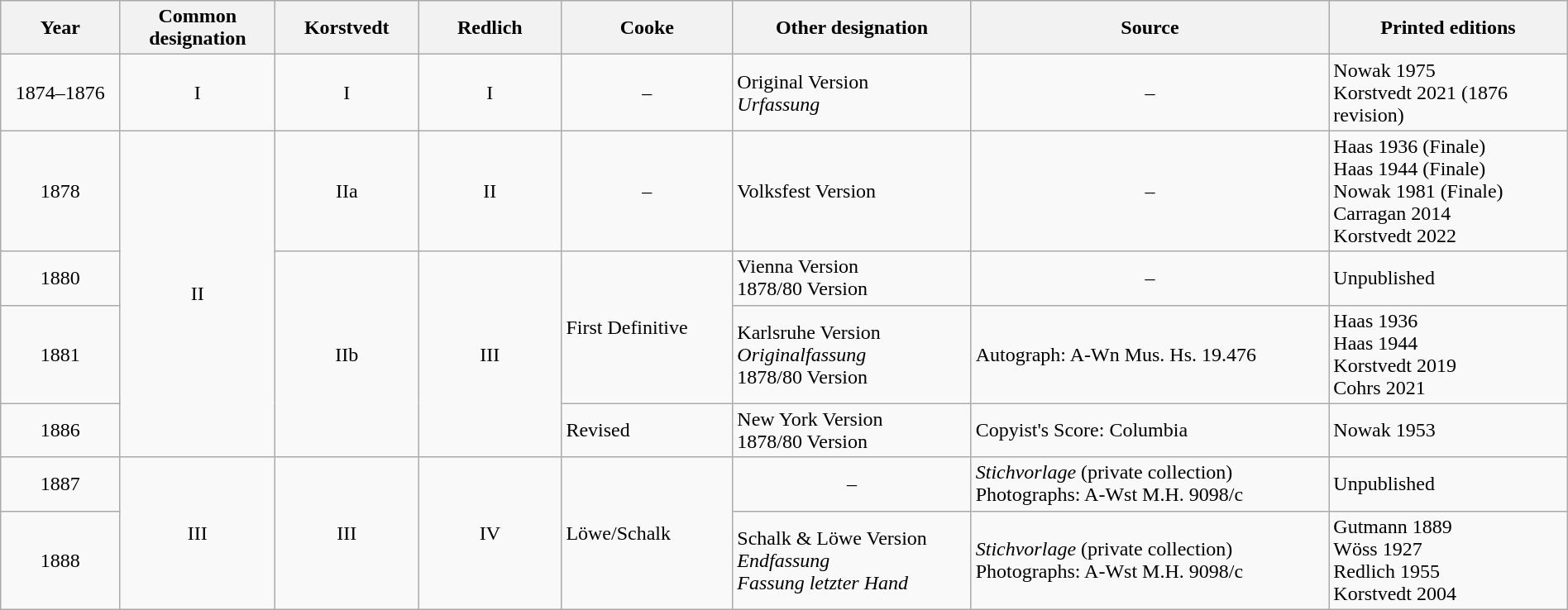<table class="wikitable" style="width:100%;">
<tr>
<th style="width:5%">Year</th>
<th style="width:6%">Common designation</th>
<th style="width:6%">Korstvedt</th>
<th style="width:6%">Redlich</th>
<th style="width:7%">Cooke</th>
<th style="width:10%">Other designation</th>
<th style="width:15%">Source</th>
<th style="width:10%">Printed editions</th>
</tr>
<tr>
<td style="text-align:center;">1874–1876</td>
<td style="text-align:center;"><div>I</div></td>
<td style="text-align:center;"><div>I</div></td>
<td style="text-align:center;"><div>I</div></td>
<td style="text-align:center;"><div>–</div></td>
<td>Original Version<br><em>Urfassung</em></td>
<td style="text-align:center;"><div>–</div></td>
<td>Nowak 1975<br>Korstvedt 2021 (1876 revision)</td>
</tr>
<tr>
<td style="text-align:center;">1878</td>
<td rowspan="4" style="text-align:center;"><div>II</div></td>
<td style="text-align:center;"><div>IIa</div></td>
<td style="text-align:center;"><div>II</div></td>
<td style="text-align:center;"><div>–</div></td>
<td>Volksfest Version</td>
<td style="text-align:center;"><div>–</div></td>
<td>Haas 1936 (Finale)<br>Haas 1944 (Finale)<br>Nowak 1981 (Finale)<br>Carragan 2014<br>Korstvedt 2022</td>
</tr>
<tr>
<td style="text-align:center;">1880</td>
<td rowspan="3" style="text-align:center;"><div>IIb</div></td>
<td rowspan="3" style="text-align:center;"><div>III</div></td>
<td rowspan="2">First Definitive</td>
<td>Vienna Version<br>1878/80 Version</td>
<td style="text-align:center;"><div>–</div></td>
<td>Unpublished</td>
</tr>
<tr>
<td style="text-align:center;">1881</td>
<td>Karlsruhe Version<br><em>Originalfassung</em><br>1878/80 Version</td>
<td>Autograph: A-Wn Mus. Hs. 19.476</td>
<td>Haas 1936<br>Haas 1944<br>Korstvedt 2019<br>Cohrs 2021</td>
</tr>
<tr>
<td style="text-align:center;">1886</td>
<td>Revised</td>
<td>New York Version<br>1878/80 Version</td>
<td>Copyist's Score: Columbia</td>
<td>Nowak 1953</td>
</tr>
<tr>
<td style="text-align:center;">1887</td>
<td rowspan="2" style="text-align:center;"><div>III</div></td>
<td rowspan="2" style="text-align:center;"><div>III</div></td>
<td rowspan="2" style="text-align:center;"><div>IV</div></td>
<td rowspan="2">Löwe/Schalk</td>
<td style="text-align:center;"><div>–</div></td>
<td><em>Stichvorlage</em> (private collection)<br>Photographs: A-Wst M.H. 9098/c</td>
<td>Unpublished</td>
</tr>
<tr>
<td style="text-align:center;">1888</td>
<td>Schalk & Löwe Version<br><em>Endfassung</em><br><em>Fassung letzter Hand</em></td>
<td><em>Stichvorlage</em> (private collection)<br>Photographs: A-Wst M.H. 9098/c</td>
<td>Gutmann 1889<br>Wöss 1927<br>Redlich 1955<br>Korstvedt 2004</td>
</tr>
</table>
